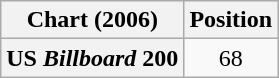<table class="wikitable plainrowheaders" style="text-align:center">
<tr>
<th scope="col">Chart (2006)</th>
<th scope="col">Position</th>
</tr>
<tr>
<th scope="row">US <em>Billboard</em> 200</th>
<td>68</td>
</tr>
</table>
